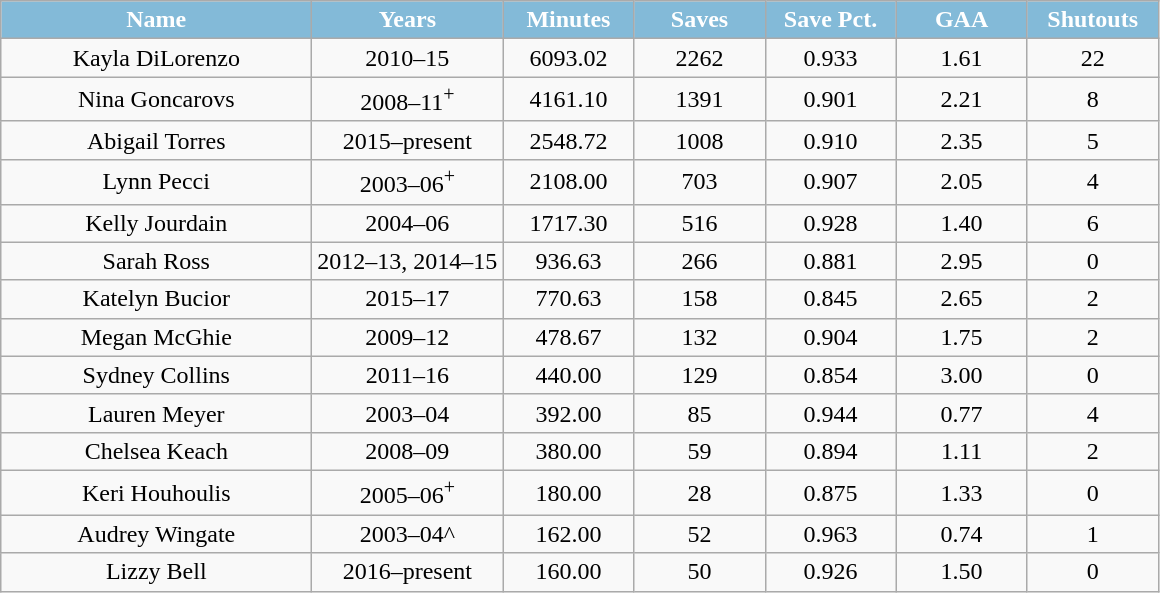<table class="wikitable">
<tr align="center"  style=" background:#83bad8; color:#ffffff;">
<td ! scope="col" width="200px"><strong>Name</strong></td>
<td ! scope="col" width="120px"><strong>Years</strong></td>
<td ! scope="col" width="80px"><strong>Minutes</strong></td>
<td ! scope="col" width="80px"><strong>Saves</strong></td>
<td ! scope="col" width="80px"><strong>Save Pct.</strong></td>
<td ! scope="col" width="80px"><strong>GAA</strong></td>
<td ! scope="col" width="80px"><strong>Shutouts</strong></td>
</tr>
<tr align="center" bgcolor="">
<td>Kayla DiLorenzo</td>
<td>2010–15</td>
<td>6093.02</td>
<td>2262</td>
<td>0.933</td>
<td>1.61</td>
<td>22</td>
</tr>
<tr align="center" bgcolor="">
<td>Nina Goncarovs</td>
<td>2008–11<sup>+</sup></td>
<td>4161.10</td>
<td>1391</td>
<td>0.901</td>
<td>2.21</td>
<td>8</td>
</tr>
<tr align="center" bgcolor="">
<td>Abigail Torres</td>
<td>2015–present</td>
<td>2548.72</td>
<td>1008</td>
<td>0.910</td>
<td>2.35</td>
<td>5</td>
</tr>
<tr align="center" bgcolor="">
<td>Lynn Pecci</td>
<td>2003–06<sup>+</sup></td>
<td>2108.00</td>
<td>703</td>
<td>0.907</td>
<td>2.05</td>
<td>4</td>
</tr>
<tr align="center" bgcolor="">
<td>Kelly Jourdain</td>
<td>2004–06</td>
<td>1717.30</td>
<td>516</td>
<td>0.928</td>
<td>1.40</td>
<td>6</td>
</tr>
<tr align="center" bgcolor="">
<td>Sarah Ross</td>
<td>2012–13, 2014–15</td>
<td>936.63</td>
<td>266</td>
<td>0.881</td>
<td>2.95</td>
<td>0</td>
</tr>
<tr align="center" bgcolor="">
<td>Katelyn Bucior</td>
<td>2015–17</td>
<td>770.63</td>
<td>158</td>
<td>0.845</td>
<td>2.65</td>
<td>2</td>
</tr>
<tr align="center" bgcolor="">
<td>Megan McGhie</td>
<td>2009–12</td>
<td>478.67</td>
<td>132</td>
<td>0.904</td>
<td>1.75</td>
<td>2</td>
</tr>
<tr align="center" bgcolor="">
<td>Sydney Collins</td>
<td>2011–16</td>
<td>440.00</td>
<td>129</td>
<td>0.854</td>
<td>3.00</td>
<td>0</td>
</tr>
<tr align="center" bgcolor="">
<td>Lauren Meyer</td>
<td>2003–04</td>
<td>392.00</td>
<td>85</td>
<td>0.944</td>
<td>0.77</td>
<td>4</td>
</tr>
<tr align="center" bgcolor="">
<td>Chelsea Keach</td>
<td>2008–09</td>
<td>380.00</td>
<td>59</td>
<td>0.894</td>
<td>1.11</td>
<td>2</td>
</tr>
<tr align="center" bgcolor="">
<td>Keri Houhoulis</td>
<td>2005–06<sup>+</sup></td>
<td>180.00</td>
<td>28</td>
<td>0.875</td>
<td>1.33</td>
<td>0</td>
</tr>
<tr align="center" bgcolor="">
<td>Audrey Wingate</td>
<td>2003–04^</td>
<td>162.00</td>
<td>52</td>
<td>0.963</td>
<td>0.74</td>
<td>1</td>
</tr>
<tr align="center" bgcolor="">
<td>Lizzy Bell</td>
<td>2016–present</td>
<td>160.00</td>
<td>50</td>
<td>0.926</td>
<td>1.50</td>
<td>0</td>
</tr>
</table>
